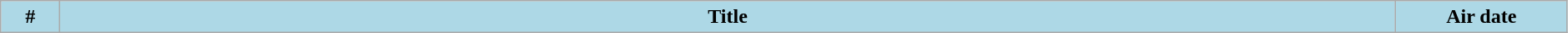<table class="wikitable plainrowheaders" style="width:99%; background:#fff;">
<tr>
<th style="background:#add8e6; width:40px;">#</th>
<th style="background: #add8e6;">Title</th>
<th style="background:#add8e6; width:130px;">Air date<br>





</th>
</tr>
</table>
